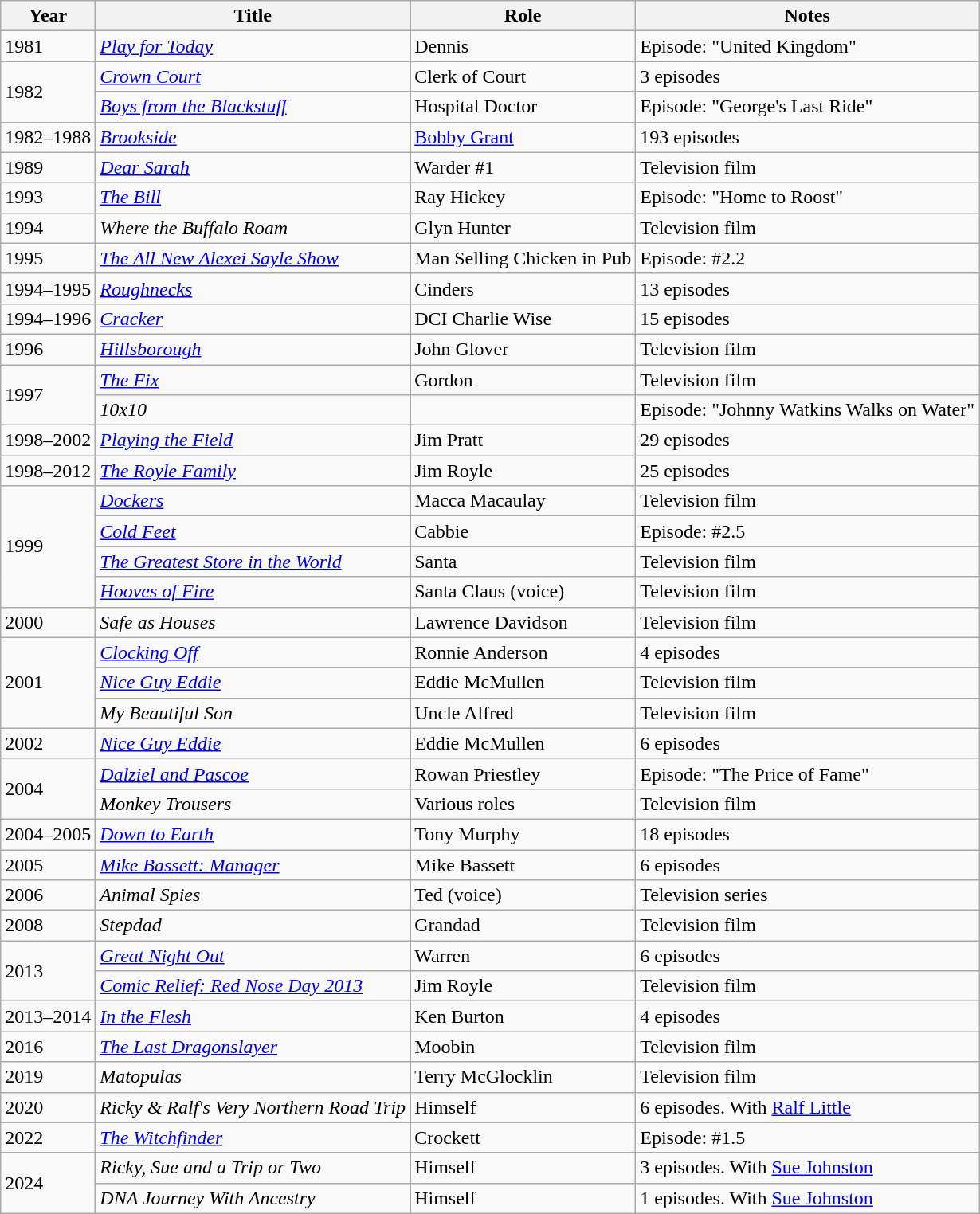<table class="wikitable sortable">
<tr>
<th>Year</th>
<th>Title</th>
<th>Role</th>
<th class="unsortable">Notes</th>
</tr>
<tr>
<td>1981</td>
<td><em><a href='#'>Play for Today</a></em></td>
<td>Dennis</td>
<td>Episode: "United Kingdom"</td>
</tr>
<tr>
<td rowspan="2">1982</td>
<td><a href='#'><em>Crown Court</em></a></td>
<td>Clerk of Court</td>
<td>3 episodes</td>
</tr>
<tr>
<td><em><a href='#'>Boys from the Blackstuff</a></em></td>
<td>Hospital Doctor</td>
<td>Episode: "George's Last Ride"</td>
</tr>
<tr>
<td>1982–1988</td>
<td><a href='#'><em>Brookside</em></a></td>
<td><a href='#'>Bobby Grant</a></td>
<td>193 episodes</td>
</tr>
<tr>
<td>1989</td>
<td><em><a href='#'>Dear Sarah</a></em></td>
<td>Warder #1</td>
<td>Television film</td>
</tr>
<tr>
<td>1993</td>
<td><em><a href='#'>The Bill</a></em></td>
<td>Ray Hickey</td>
<td>Episode: "Home to Roost"</td>
</tr>
<tr>
<td>1994</td>
<td><em>Where the Buffalo Roam</em></td>
<td>Glyn Hunter</td>
<td>Television film</td>
</tr>
<tr>
<td>1995</td>
<td><em><a href='#'>The All New Alexei Sayle Show</a></em></td>
<td>Man Selling Chicken in Pub</td>
<td>Episode: #2.2</td>
</tr>
<tr>
<td>1994–1995</td>
<td><a href='#'><em>Roughnecks</em></a></td>
<td>Cinders</td>
<td>13 episodes</td>
</tr>
<tr>
<td>1994–1996</td>
<td><a href='#'><em>Cracker</em></a></td>
<td>DCI Charlie Wise</td>
<td>15 episodes</td>
</tr>
<tr>
<td>1996</td>
<td><a href='#'><em>Hillsborough</em></a></td>
<td>John Glover</td>
<td>Television film</td>
</tr>
<tr>
<td rowspan="2">1997</td>
<td><a href='#'><em>The Fix</em></a></td>
<td>Gordon</td>
<td>Television film</td>
</tr>
<tr>
<td><em>10x10</em></td>
<td></td>
<td>Episode: "Johnny Watkins Walks on Water"</td>
</tr>
<tr>
<td>1998–2002</td>
<td><em><a href='#'>Playing the Field</a></em></td>
<td>Jim Pratt</td>
<td>29 episodes</td>
</tr>
<tr>
<td>1998–2012</td>
<td><em><a href='#'>The Royle Family</a></em></td>
<td>Jim Royle</td>
<td>25 episodes</td>
</tr>
<tr>
<td rowspan="4">1999</td>
<td><a href='#'><em>Dockers</em></a></td>
<td>Macca Macaulay</td>
<td>Television film</td>
</tr>
<tr>
<td><em><a href='#'>Cold Feet</a></em></td>
<td>Cabbie</td>
<td>Episode: #2.5</td>
</tr>
<tr>
<td><em><a href='#'>The Greatest Store in the World</a></em></td>
<td>Santa</td>
<td>Television film</td>
</tr>
<tr>
<td><em><a href='#'>Hooves of Fire</a></em></td>
<td>Santa Claus (voice)</td>
<td>Television film</td>
</tr>
<tr>
<td>2000</td>
<td><em>Safe as Houses</em></td>
<td>Lawrence Davidson</td>
<td>Television film</td>
</tr>
<tr>
<td rowspan="3">2001</td>
<td><em><a href='#'>Clocking Off</a></em></td>
<td>Ronnie Anderson</td>
<td>4 episodes</td>
</tr>
<tr>
<td><a href='#'><em>Nice Guy Eddie</em></a></td>
<td>Eddie McMullen</td>
<td>Television film</td>
</tr>
<tr>
<td><em>My Beautiful Son</em></td>
<td>Uncle Alfred</td>
<td>Television film</td>
</tr>
<tr>
<td>2002</td>
<td><em><a href='#'>Nice Guy Eddie</a></em></td>
<td>Eddie McMullen</td>
<td>6 episodes</td>
</tr>
<tr>
<td rowspan="2">2004</td>
<td><a href='#'><em>Dalziel and Pascoe</em></a></td>
<td>Rowan Priestley</td>
<td>Episode: "The Price of Fame"</td>
</tr>
<tr>
<td><em>Monkey Trousers</em></td>
<td>Various roles</td>
<td>Television film</td>
</tr>
<tr>
<td>2004–2005</td>
<td><a href='#'><em>Down to Earth</em></a></td>
<td>Tony Murphy</td>
<td>18 episodes</td>
</tr>
<tr>
<td>2005</td>
<td><em><a href='#'>Mike Bassett: Manager</a></em></td>
<td>Mike Bassett</td>
<td>6 episodes</td>
</tr>
<tr>
<td>2006</td>
<td><em>Animal Spies</em></td>
<td>Ted (voice)</td>
<td>Television series</td>
</tr>
<tr>
<td>2008</td>
<td><em>Stepdad</em></td>
<td>Grandad</td>
<td>Television film</td>
</tr>
<tr>
<td rowspan="2">2013</td>
<td><em><a href='#'>Great Night Out</a></em></td>
<td>Warren</td>
<td>6 episodes</td>
</tr>
<tr>
<td><a href='#'><em>Comic Relief: Red Nose Day 2013</em></a></td>
<td>Jim Royle</td>
<td>Television film</td>
</tr>
<tr>
<td>2013–2014</td>
<td><a href='#'><em>In the Flesh</em></a></td>
<td>Ken Burton</td>
<td>4 episodes</td>
</tr>
<tr>
<td>2016</td>
<td><a href='#'><em>The Last Dragonslayer</em></a></td>
<td>Moobin</td>
<td>Television film</td>
</tr>
<tr>
<td>2019</td>
<td><em>Matopulas</em></td>
<td>Terry McGlocklin</td>
<td>Television film</td>
</tr>
<tr>
<td>2020</td>
<td><em>Ricky & Ralf's Very Northern Road Trip</em></td>
<td>Himself</td>
<td>6 episodes. With <a href='#'>Ralf Little</a></td>
</tr>
<tr>
<td>2022</td>
<td><a href='#'><em>The Witchfinder</em></a></td>
<td>Crockett</td>
<td>Episode: #1.5</td>
</tr>
<tr>
<td rowspan="2">2024</td>
<td><em>Ricky, Sue and a Trip or Two</em></td>
<td>Himself</td>
<td>3 episodes. With <a href='#'>Sue Johnston</a></td>
</tr>
<tr>
<td><em>DNA Journey With Ancestry</em></td>
<td>Himself</td>
<td>1 episodes. With <a href='#'>Sue Johnston</a></td>
</tr>
</table>
